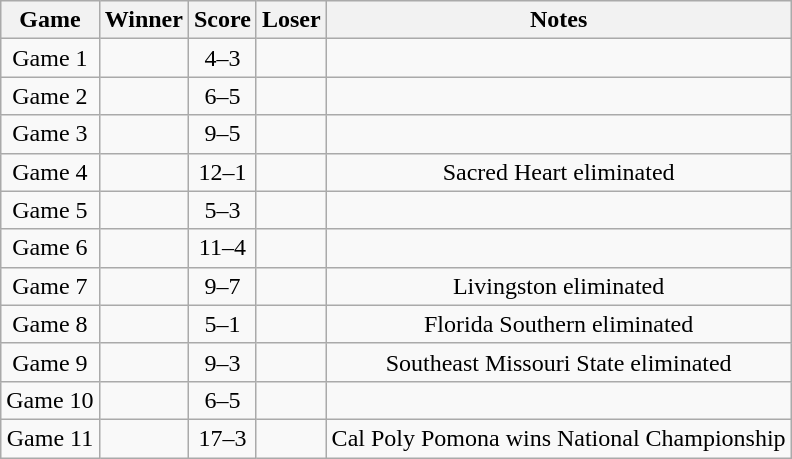<table class="wikitable">
<tr style="text-align:center; background:#f2f2f2;">
<th>Game</th>
<th>Winner</th>
<th>Score</th>
<th>Loser</th>
<th>Notes</th>
</tr>
<tr align=center>
<td>Game 1</td>
<td></td>
<td>4–3</td>
<td></td>
<td></td>
</tr>
<tr align=center>
<td>Game 2</td>
<td></td>
<td>6–5</td>
<td></td>
<td></td>
</tr>
<tr align=center>
<td>Game 3</td>
<td></td>
<td>9–5</td>
<td></td>
<td></td>
</tr>
<tr align=center>
<td>Game 4</td>
<td></td>
<td>12–1</td>
<td></td>
<td>Sacred Heart eliminated</td>
</tr>
<tr align=center>
<td>Game 5</td>
<td></td>
<td>5–3</td>
<td></td>
<td></td>
</tr>
<tr align=center>
<td>Game 6</td>
<td></td>
<td>11–4</td>
<td></td>
<td></td>
</tr>
<tr align=center>
<td>Game 7</td>
<td></td>
<td>9–7</td>
<td></td>
<td>Livingston eliminated</td>
</tr>
<tr align=center>
<td>Game 8</td>
<td></td>
<td>5–1</td>
<td></td>
<td>Florida Southern eliminated</td>
</tr>
<tr align=center>
<td>Game 9</td>
<td></td>
<td>9–3</td>
<td></td>
<td>Southeast Missouri State eliminated</td>
</tr>
<tr align=center>
<td>Game 10</td>
<td></td>
<td>6–5</td>
<td></td>
<td></td>
</tr>
<tr align=center>
<td>Game 11</td>
<td></td>
<td>17–3</td>
<td></td>
<td>Cal Poly Pomona wins National Championship</td>
</tr>
</table>
